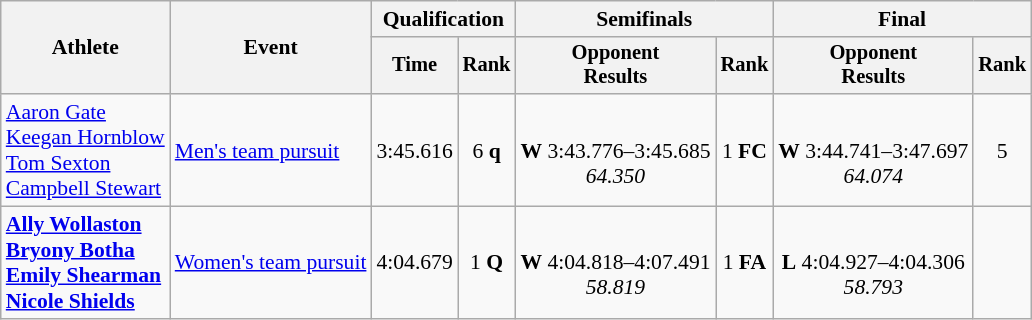<table class=wikitable style=font-size:90%;text-align:center>
<tr>
<th rowspan=2>Athlete</th>
<th rowspan=2>Event</th>
<th colspan=2>Qualification</th>
<th colspan=2>Semifinals</th>
<th colspan=2>Final</th>
</tr>
<tr style=font-size:95%>
<th>Time</th>
<th>Rank</th>
<th>Opponent<br>Results</th>
<th>Rank</th>
<th>Opponent<br>Results</th>
<th>Rank</th>
</tr>
<tr>
<td align=left><a href='#'>Aaron Gate</a><br><a href='#'>Keegan Hornblow</a><br><a href='#'>Tom Sexton</a><br><a href='#'>Campbell Stewart</a></td>
<td align=left><a href='#'>Men's team pursuit</a></td>
<td>3:45.616</td>
<td>6 <strong>q</strong></td>
<td><br> <strong>W</strong> 3:43.776–3:45.685<br><em>64.350</em></td>
<td>1 <strong>FC</strong></td>
<td><br> <strong>W</strong> 3:44.741–3:47.697<br><em>64.074</em></td>
<td>5</td>
</tr>
<tr>
<td align=left><strong><a href='#'>Ally Wollaston</a></strong><br><strong><a href='#'>Bryony Botha</a></strong><br><strong><a href='#'>Emily Shearman</a></strong><br><strong><a href='#'>Nicole Shields</a></strong></td>
<td align=left><a href='#'>Women's team pursuit</a></td>
<td>4:04.679</td>
<td>1 <strong>Q</strong></td>
<td><br><strong>W</strong> 4:04.818–4:07.491<br><em>58.819</em></td>
<td>1 <strong>FA</strong></td>
<td><br><strong>L</strong> 4:04.927–4:04.306<br><em>58.793</em></td>
<td></td>
</tr>
</table>
